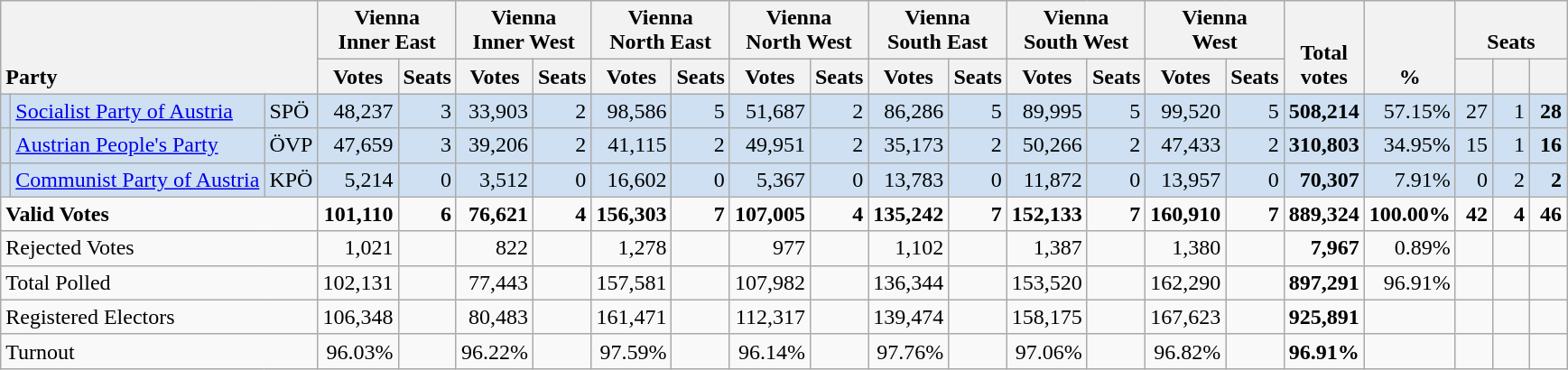<table class="wikitable" border="1" style="text-align:right;">
<tr>
<th style="text-align:left;" valign=bottom rowspan=2 colspan=3>Party</th>
<th align=center valign=bottom colspan=2>Vienna<br>Inner East</th>
<th align=center valign=bottom colspan=2>Vienna<br>Inner West</th>
<th align=center valign=bottom colspan=2>Vienna<br>North East</th>
<th align=center valign=bottom colspan=2>Vienna<br>North West</th>
<th align=center valign=bottom colspan=2>Vienna<br>South East</th>
<th align=center valign=bottom colspan=2>Vienna<br>South West</th>
<th align=center valign=bottom colspan=2>Vienna<br>West</th>
<th align=center valign=bottom rowspan=2 width="50">Total<br>votes</th>
<th align=center valign=bottom rowspan=2 width="50">%</th>
<th align=center valign=bottom colspan=3>Seats</th>
</tr>
<tr>
<th>Votes</th>
<th>Seats</th>
<th>Votes</th>
<th>Seats</th>
<th>Votes</th>
<th>Seats</th>
<th>Votes</th>
<th>Seats</th>
<th>Votes</th>
<th>Seats</th>
<th>Votes</th>
<th>Seats</th>
<th>Votes</th>
<th>Seats</th>
<th align=center valign=bottom width="20"><small></small></th>
<th align=center valign=bottom width="20"><small></small></th>
<th align=center valign=bottom width="20"><small></small></th>
</tr>
<tr style="background:#CEE0F2;">
<td></td>
<td align=left><a href='#'>Socialist Party of Austria</a></td>
<td align=left>SPÖ</td>
<td>48,237</td>
<td>3</td>
<td>33,903</td>
<td>2</td>
<td>98,586</td>
<td>5</td>
<td>51,687</td>
<td>2</td>
<td>86,286</td>
<td>5</td>
<td>89,995</td>
<td>5</td>
<td>99,520</td>
<td>5</td>
<td><strong>508,214</strong></td>
<td>57.15%</td>
<td>27</td>
<td>1</td>
<td><strong>28</strong></td>
</tr>
<tr style="background:#CEE0F2;">
<td></td>
<td align=left><a href='#'>Austrian People's Party</a></td>
<td align=left>ÖVP</td>
<td>47,659</td>
<td>3</td>
<td>39,206</td>
<td>2</td>
<td>41,115</td>
<td>2</td>
<td>49,951</td>
<td>2</td>
<td>35,173</td>
<td>2</td>
<td>50,266</td>
<td>2</td>
<td>47,433</td>
<td>2</td>
<td><strong>310,803</strong></td>
<td>34.95%</td>
<td>15</td>
<td>1</td>
<td><strong>16</strong></td>
</tr>
<tr style="background:#CEE0F2;">
<td></td>
<td align=left style="white-space: nowrap;"><a href='#'>Communist Party of Austria</a></td>
<td align=left>KPÖ</td>
<td>5,214</td>
<td>0</td>
<td>3,512</td>
<td>0</td>
<td>16,602</td>
<td>0</td>
<td>5,367</td>
<td>0</td>
<td>13,783</td>
<td>0</td>
<td>11,872</td>
<td>0</td>
<td>13,957</td>
<td>0</td>
<td><strong>70,307</strong></td>
<td>7.91%</td>
<td>0</td>
<td>2</td>
<td><strong>2</strong></td>
</tr>
<tr style="font-weight:bold">
<td align=left colspan=3>Valid Votes</td>
<td>101,110</td>
<td>6</td>
<td>76,621</td>
<td>4</td>
<td>156,303</td>
<td>7</td>
<td>107,005</td>
<td>4</td>
<td>135,242</td>
<td>7</td>
<td>152,133</td>
<td>7</td>
<td>160,910</td>
<td>7</td>
<td>889,324</td>
<td>100.00%</td>
<td>42</td>
<td>4</td>
<td>46</td>
</tr>
<tr>
<td align=left colspan=3>Rejected Votes</td>
<td>1,021</td>
<td></td>
<td>822</td>
<td></td>
<td>1,278</td>
<td></td>
<td>977</td>
<td></td>
<td>1,102</td>
<td></td>
<td>1,387</td>
<td></td>
<td>1,380</td>
<td></td>
<td><strong>7,967</strong></td>
<td>0.89%</td>
<td></td>
<td></td>
<td></td>
</tr>
<tr>
<td align=left colspan=3>Total Polled</td>
<td>102,131</td>
<td></td>
<td>77,443</td>
<td></td>
<td>157,581</td>
<td></td>
<td>107,982</td>
<td></td>
<td>136,344</td>
<td></td>
<td>153,520</td>
<td></td>
<td>162,290</td>
<td></td>
<td><strong>897,291</strong></td>
<td>96.91%</td>
<td></td>
<td></td>
<td></td>
</tr>
<tr>
<td align=left colspan=3>Registered Electors</td>
<td>106,348</td>
<td></td>
<td>80,483</td>
<td></td>
<td>161,471</td>
<td></td>
<td>112,317</td>
<td></td>
<td>139,474</td>
<td></td>
<td>158,175</td>
<td></td>
<td>167,623</td>
<td></td>
<td><strong>925,891</strong></td>
<td></td>
<td></td>
<td></td>
<td></td>
</tr>
<tr>
<td align=left colspan=3>Turnout</td>
<td>96.03%</td>
<td></td>
<td>96.22%</td>
<td></td>
<td>97.59%</td>
<td></td>
<td>96.14%</td>
<td></td>
<td>97.76%</td>
<td></td>
<td>97.06%</td>
<td></td>
<td>96.82%</td>
<td></td>
<td><strong>96.91%</strong></td>
<td></td>
<td></td>
<td></td>
<td></td>
</tr>
</table>
